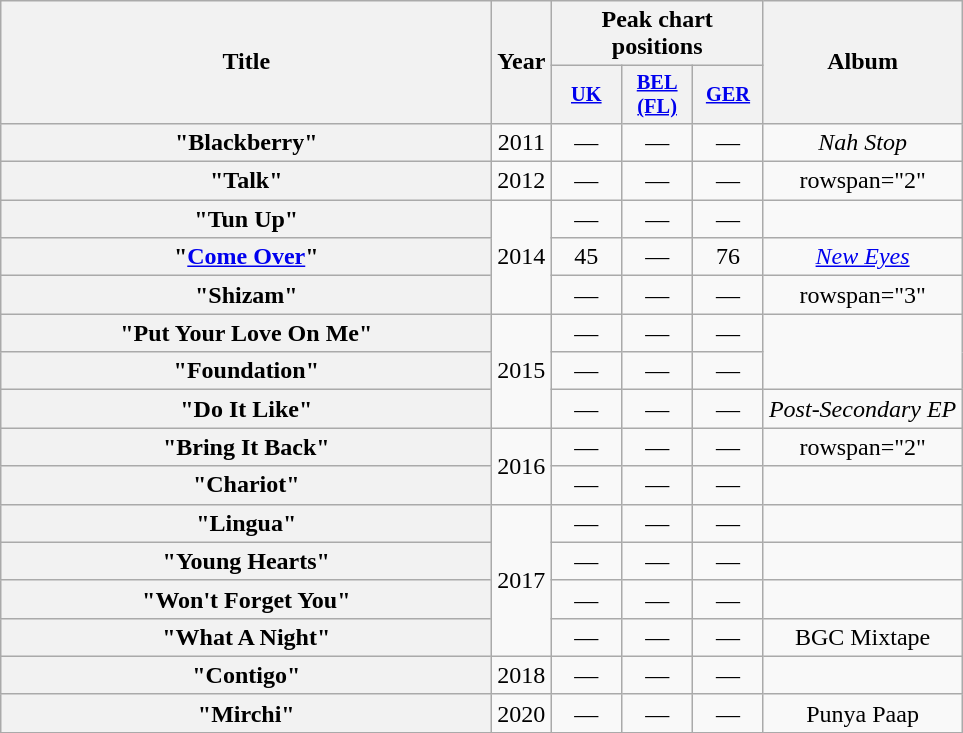<table class="wikitable plainrowheaders" style="text-align:center;">
<tr>
<th scope="col" rowspan="2" style="width:20em;">Title</th>
<th scope="col" rowspan="2" style="width:2em;">Year</th>
<th scope="col" colspan="3">Peak chart positions</th>
<th scope="col" rowspan="2">Album</th>
</tr>
<tr>
<th scope="col" style="width:3em;font-size:85%;"><a href='#'>UK</a><br></th>
<th scope="col" style="width:3em;font-size:85%;"><a href='#'>BEL<br>(FL)</a><br></th>
<th scope="col" style="width:3em;font-size:85%;"><a href='#'>GER</a><br></th>
</tr>
<tr>
<th scope="row">"Blackberry"<br></th>
<td>2011</td>
<td>—</td>
<td>—</td>
<td>—</td>
<td><em>Nah Stop</em></td>
</tr>
<tr>
<th scope="row">"Talk"<br></th>
<td>2012</td>
<td>—</td>
<td>—</td>
<td>—</td>
<td>rowspan="2" </td>
</tr>
<tr>
<th scope="row">"Tun Up"<br></th>
<td rowspan="3">2014</td>
<td>—</td>
<td>—</td>
<td>—</td>
</tr>
<tr>
<th scope="row">"<a href='#'>Come Over</a>"<br></th>
<td>45</td>
<td>—</td>
<td>76</td>
<td><em><a href='#'>New Eyes</a></em></td>
</tr>
<tr>
<th scope="row">"Shizam"<br></th>
<td>—</td>
<td>—</td>
<td>—</td>
<td>rowspan="3" </td>
</tr>
<tr>
<th scope="row">"Put Your Love On Me"<br></th>
<td rowspan="3">2015</td>
<td>—</td>
<td>—</td>
<td>—</td>
</tr>
<tr>
<th scope="row">"Foundation"<br></th>
<td>—</td>
<td>—</td>
<td>—</td>
</tr>
<tr>
<th scope="row">"Do It Like"<br></th>
<td>—</td>
<td>—</td>
<td>—</td>
<td><em>Post-Secondary EP</em></td>
</tr>
<tr>
<th scope="row">"Bring It Back"<br></th>
<td rowspan="2">2016</td>
<td>—</td>
<td>—</td>
<td>—</td>
<td>rowspan="2" </td>
</tr>
<tr>
<th scope="row">"Chariot"<br></th>
<td>—</td>
<td>—</td>
<td>—</td>
</tr>
<tr>
<th scope="row">"Lingua"<br></th>
<td rowspan="4">2017</td>
<td>—</td>
<td>—</td>
<td>—</td>
<td></td>
</tr>
<tr>
<th scope="row">"Young Hearts"<br></th>
<td>—</td>
<td>—</td>
<td>—</td>
<td></td>
</tr>
<tr>
<th scope="row">"Won't Forget You"<br></th>
<td>—</td>
<td>—</td>
<td>—</td>
<td></td>
</tr>
<tr>
<th scope="row">"What A Night"<br></th>
<td>—</td>
<td>—</td>
<td>—</td>
<td>BGC Mixtape</td>
</tr>
<tr>
<th scope="row">"Contigo"<br></th>
<td>2018</td>
<td>—</td>
<td>—</td>
<td>—</td>
<td></td>
</tr>
<tr>
<th scope="row">"Mirchi"<br></th>
<td>2020</td>
<td>—</td>
<td>—</td>
<td>—</td>
<td>Punya Paap</td>
</tr>
<tr>
</tr>
</table>
